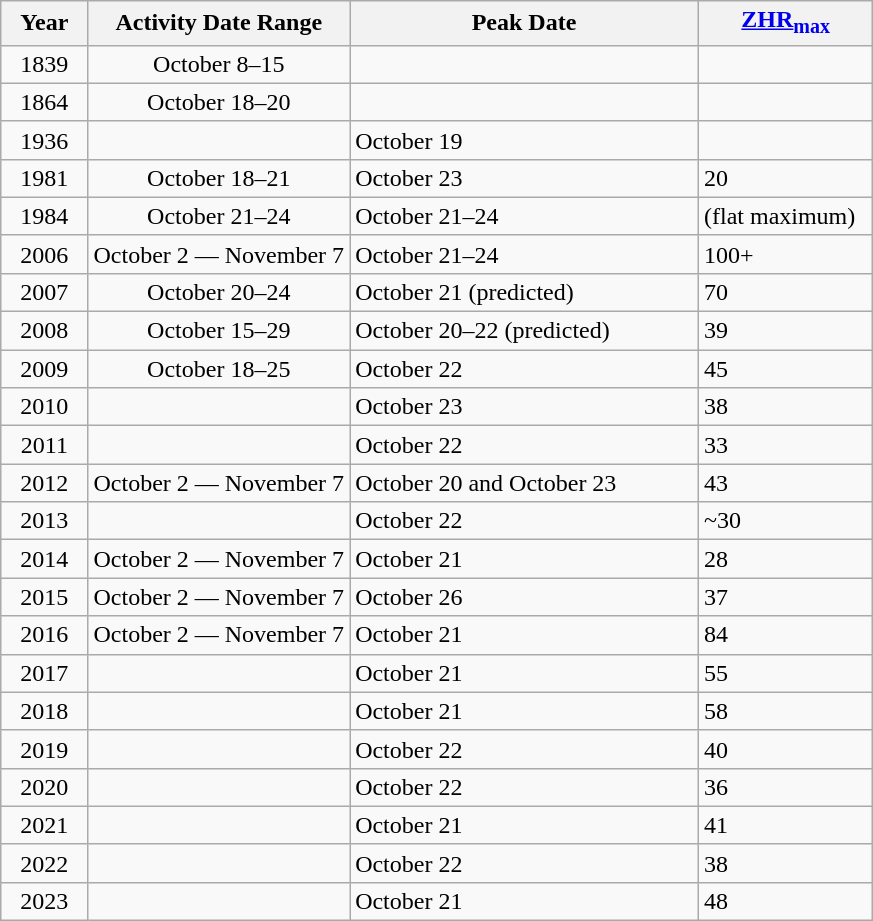<table class="wikitable">
<tr>
<th style="width:10%;">Year</th>
<th style="width:30%;">Activity Date Range</th>
<th style="width:40%;">Peak Date</th>
<th style="width:20%;"><a href='#'>ZHR<sub>max</sub></a></th>
</tr>
<tr>
<td style="text-align:center;">1839</td>
<td style="text-align:center;">October 8–15</td>
<td></td>
<td></td>
</tr>
<tr>
<td style="text-align:center;">1864</td>
<td style="text-align:center;">October 18–20</td>
<td></td>
<td></td>
</tr>
<tr>
<td style="text-align:center;">1936</td>
<td style="text-align:center;"></td>
<td>October 19</td>
<td></td>
</tr>
<tr>
<td style="text-align:center;">1981</td>
<td style="text-align:center;">October 18–21</td>
<td>October 23</td>
<td>20</td>
</tr>
<tr>
<td style="text-align:center;">1984</td>
<td style="text-align:center;">October 21–24</td>
<td>October 21–24</td>
<td>(flat maximum)</td>
</tr>
<tr>
<td style="text-align:center;">2006</td>
<td style="text-align:center;">October 2 — November 7</td>
<td>October 21–24</td>
<td>100+</td>
</tr>
<tr>
<td style="text-align:center;">2007</td>
<td style="text-align:center;">October 20–24</td>
<td>October 21 (predicted)</td>
<td>70</td>
</tr>
<tr>
<td style="text-align:center;">2008</td>
<td style="text-align:center;">October 15–29</td>
<td>October 20–22 (predicted)</td>
<td>39</td>
</tr>
<tr>
<td style="text-align:center;">2009</td>
<td style="text-align:center;">October 18–25 </td>
<td>October 22</td>
<td>45</td>
</tr>
<tr>
<td style="text-align:center;">2010</td>
<td></td>
<td>October 23</td>
<td>38</td>
</tr>
<tr>
<td style="text-align:center;">2011</td>
<td></td>
<td>October 22</td>
<td>33</td>
</tr>
<tr>
<td style="text-align:center;">2012</td>
<td style="text-align:center;">October 2 — November 7</td>
<td>October 20 and October 23</td>
<td>43</td>
</tr>
<tr>
<td style="text-align:center;">2013</td>
<td></td>
<td>October 22</td>
<td>~30</td>
</tr>
<tr>
<td style="text-align:center;">2014</td>
<td style="text-align:center;">October 2 — November 7</td>
<td>October 21</td>
<td>28</td>
</tr>
<tr>
<td style="text-align:center;">2015</td>
<td style="text-align:center;">October 2 — November 7</td>
<td>October 26</td>
<td>37</td>
</tr>
<tr>
<td style="text-align:center;">2016</td>
<td style="text-align:center;">October 2 — November 7</td>
<td>October 21</td>
<td>84</td>
</tr>
<tr>
<td style="text-align:center;">2017</td>
<td style="text-align:center;"></td>
<td>October 21</td>
<td>55</td>
</tr>
<tr>
<td style="text-align:center;">2018</td>
<td style="text-align:center;"></td>
<td>October 21</td>
<td>58</td>
</tr>
<tr>
<td style="text-align:center;">2019</td>
<td style="text-align:center;"></td>
<td>October 22</td>
<td>40</td>
</tr>
<tr>
<td style="text-align:center;">2020</td>
<td style="text-align:center;"></td>
<td>October 22</td>
<td>36</td>
</tr>
<tr>
<td style="text-align:center;">2021</td>
<td style="text-align:center;"></td>
<td>October 21</td>
<td>41</td>
</tr>
<tr>
<td style="text-align:center;">2022</td>
<td style="text-align:center;"></td>
<td>October 22</td>
<td>38</td>
</tr>
<tr>
<td style="text-align:center;">2023</td>
<td style="text-align:center;"></td>
<td>October 21</td>
<td>48</td>
</tr>
</table>
